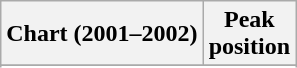<table class="wikitable sortable">
<tr>
<th align="left">Chart (2001–2002)</th>
<th align="center">Peak<br>position</th>
</tr>
<tr>
</tr>
<tr>
</tr>
</table>
